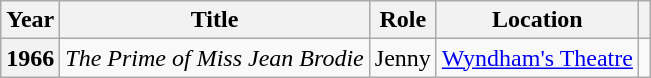<table class="wikitable sortable plainrowheaders">
<tr>
<th>Year</th>
<th>Title</th>
<th>Role</th>
<th>Location</th>
<th class="unsortable"></th>
</tr>
<tr>
<th scope="row">1966</th>
<td><em>The Prime of Miss Jean Brodie</em></td>
<td>Jenny</td>
<td><a href='#'>Wyndham's Theatre</a></td>
<td style="text-align:center;"></td>
</tr>
</table>
